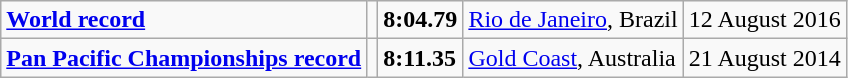<table class="wikitable">
<tr>
<td><strong><a href='#'>World record</a></strong></td>
<td></td>
<td><strong>8:04.79</strong></td>
<td><a href='#'>Rio de Janeiro</a>, Brazil</td>
<td>12 August 2016</td>
</tr>
<tr>
<td><strong><a href='#'>Pan Pacific Championships record</a></strong></td>
<td></td>
<td><strong>8:11.35</strong></td>
<td><a href='#'>Gold Coast</a>, Australia</td>
<td>21 August 2014</td>
</tr>
</table>
